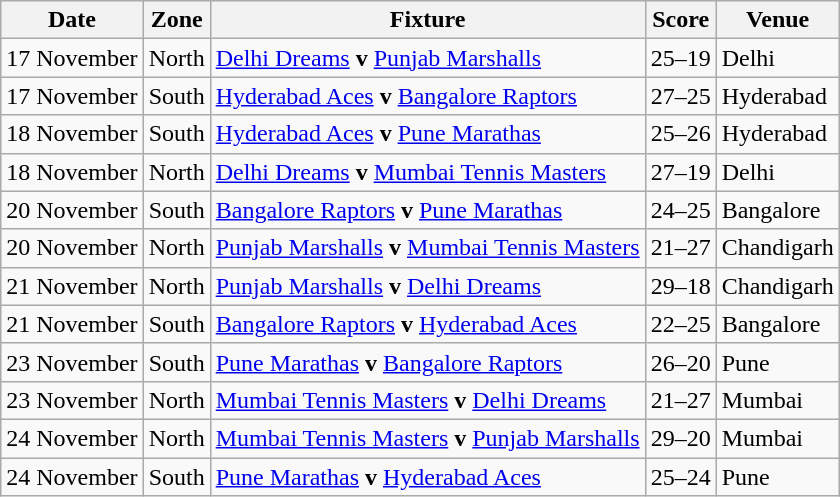<table class="wikitable sortable">
<tr>
<th>Date</th>
<th>Zone</th>
<th>Fixture</th>
<th>Score</th>
<th>Venue</th>
</tr>
<tr>
<td>17 November</td>
<td>North</td>
<td><a href='#'>Delhi Dreams</a> <strong>v</strong> <a href='#'>Punjab Marshalls</a></td>
<td>25–19</td>
<td>Delhi</td>
</tr>
<tr>
<td>17 November</td>
<td>South</td>
<td><a href='#'>Hyderabad Aces</a> <strong>v</strong> <a href='#'>Bangalore Raptors</a></td>
<td>27–25</td>
<td>Hyderabad</td>
</tr>
<tr>
<td>18 November</td>
<td>South</td>
<td><a href='#'>Hyderabad Aces</a> <strong>v</strong> <a href='#'>Pune Marathas</a></td>
<td>25–26</td>
<td>Hyderabad</td>
</tr>
<tr>
<td>18 November</td>
<td>North</td>
<td><a href='#'>Delhi Dreams</a> <strong>v</strong> <a href='#'>Mumbai Tennis Masters</a></td>
<td>27–19</td>
<td>Delhi</td>
</tr>
<tr>
<td>20 November</td>
<td>South</td>
<td><a href='#'>Bangalore Raptors</a> <strong>v</strong> <a href='#'>Pune Marathas</a></td>
<td>24–25</td>
<td>Bangalore</td>
</tr>
<tr>
<td>20 November</td>
<td>North</td>
<td><a href='#'>Punjab Marshalls</a> <strong>v</strong> <a href='#'>Mumbai Tennis Masters</a></td>
<td>21–27</td>
<td>Chandigarh</td>
</tr>
<tr>
<td>21 November</td>
<td>North</td>
<td><a href='#'>Punjab Marshalls</a> <strong>v</strong> <a href='#'>Delhi Dreams</a></td>
<td>29–18</td>
<td>Chandigarh</td>
</tr>
<tr>
<td>21 November</td>
<td>South</td>
<td><a href='#'>Bangalore Raptors</a> <strong>v</strong> <a href='#'>Hyderabad Aces</a></td>
<td>22–25</td>
<td>Bangalore</td>
</tr>
<tr>
<td>23 November</td>
<td>South</td>
<td><a href='#'>Pune Marathas</a> <strong>v</strong> <a href='#'>Bangalore Raptors</a></td>
<td>26–20</td>
<td>Pune</td>
</tr>
<tr>
<td>23 November</td>
<td>North</td>
<td><a href='#'>Mumbai Tennis Masters</a> <strong>v</strong> <a href='#'>Delhi Dreams</a></td>
<td>21–27</td>
<td>Mumbai</td>
</tr>
<tr>
<td>24 November</td>
<td>North</td>
<td><a href='#'>Mumbai Tennis Masters</a> <strong>v</strong> <a href='#'>Punjab Marshalls</a></td>
<td>29–20</td>
<td>Mumbai</td>
</tr>
<tr>
<td>24 November</td>
<td>South</td>
<td><a href='#'>Pune Marathas</a> <strong>v</strong> <a href='#'>Hyderabad Aces</a></td>
<td>25–24</td>
<td>Pune</td>
</tr>
</table>
